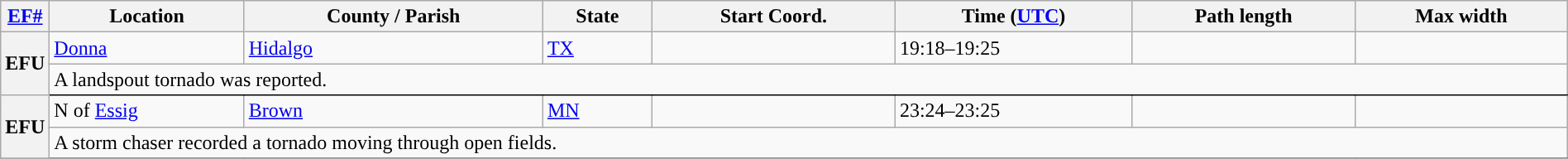<table class="wikitable sortable" style="width:100%;">
<tr>
<th scope="col" width="2%" align="center"><a href='#'>EF#</a></th>
<th scope="col" align="center" class="unsortable">Location</th>
<th scope="col" align="center" class="unsortable">County / Parish</th>
<th scope="col" align="center">State</th>
<th scope="col" align="center">Start Coord.</th>
<th scope="col" align="center">Time (<a href='#'>UTC</a>)</th>
<th scope="col" align="center">Path length</th>
<th scope="col" align="center">Max width</th>
</tr>
<tr>
<th scope="row" rowspan="2" style="background-color:#">EFU</th>
<td><a href='#'>Donna</a></td>
<td><a href='#'>Hidalgo</a></td>
<td><a href='#'>TX</a></td>
<td></td>
<td>19:18–19:25</td>
<td></td>
<td></td>
</tr>
<tr class="expand-child">
<td colspan="8" style=" border-bottom: 1px solid black;">A landspout tornado was reported.</td>
</tr>
<tr>
<th scope="row" rowspan="2" style="background-color:#">EFU</th>
<td>N of <a href='#'>Essig</a></td>
<td><a href='#'>Brown</a></td>
<td><a href='#'>MN</a></td>
<td></td>
<td>23:24–23:25</td>
<td></td>
<td></td>
</tr>
<tr class="expand-child">
<td colspan="8" style=" border-bottom: 1px solid black;">A storm chaser recorded a tornado moving through open fields.</td>
</tr>
<tr>
</tr>
</table>
